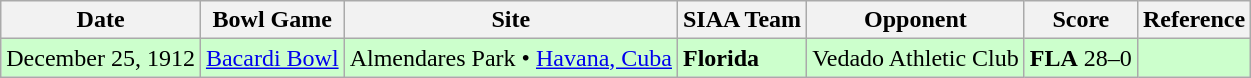<table class="wikitable">
<tr>
<th>Date</th>
<th>Bowl Game</th>
<th>Site</th>
<th>SIAA Team</th>
<th>Opponent</th>
<th>Score</th>
<th class="unsortable">Reference</th>
</tr>
<tr bgcolor=ccffcc>
<td>December 25, 1912</td>
<td><a href='#'>Bacardi Bowl</a></td>
<td>Almendares Park • <a href='#'>Havana, Cuba</a></td>
<td><strong>Florida</strong></td>
<td>Vedado Athletic Club</td>
<td><strong>FLA</strong> 28–0</td>
<td></td>
</tr>
</table>
